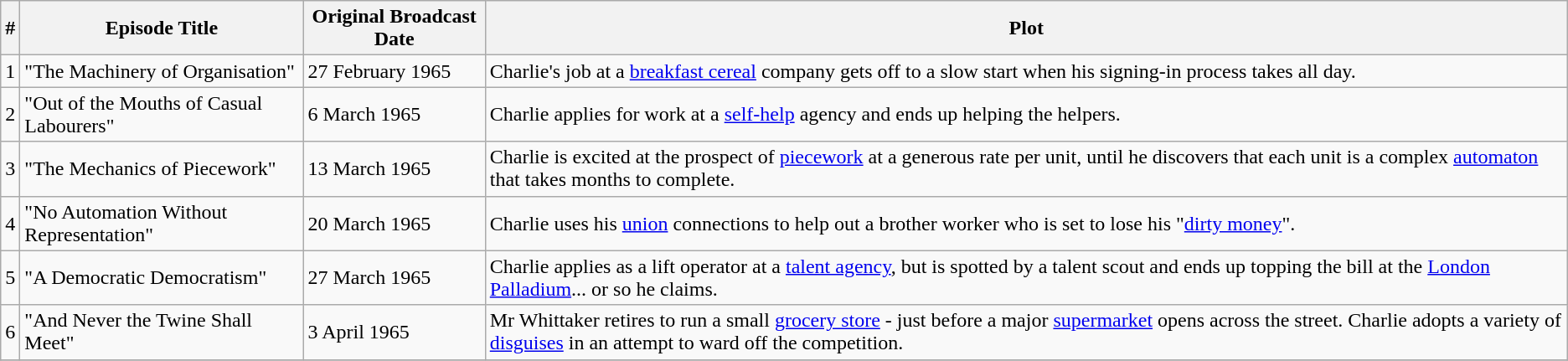<table class="wikitable">
<tr>
<th>#</th>
<th>Episode Title</th>
<th>Original Broadcast Date</th>
<th>Plot</th>
</tr>
<tr>
<td>1</td>
<td>"The Machinery of Organisation"</td>
<td>27 February 1965</td>
<td>Charlie's job at a <a href='#'>breakfast cereal</a> company gets off to a slow start when his signing-in process takes all day.</td>
</tr>
<tr>
<td>2</td>
<td>"Out of the Mouths of Casual Labourers"</td>
<td>6 March 1965</td>
<td>Charlie applies for work at a <a href='#'>self-help</a> agency and ends up helping the helpers.</td>
</tr>
<tr>
<td>3</td>
<td>"The Mechanics of Piecework"</td>
<td>13 March 1965</td>
<td>Charlie is excited at the prospect of <a href='#'>piecework</a> at a generous rate per unit, until he discovers that each unit is a complex <a href='#'>automaton</a> that takes months to complete.</td>
</tr>
<tr>
<td>4</td>
<td>"No Automation Without Representation"</td>
<td>20 March 1965</td>
<td>Charlie uses his <a href='#'>union</a> connections to help out a brother worker who is set to lose his "<a href='#'>dirty money</a>".</td>
</tr>
<tr>
<td>5</td>
<td>"A Democratic Democratism"</td>
<td>27 March 1965</td>
<td>Charlie applies as a lift operator at a <a href='#'>talent agency</a>, but is spotted by a talent scout and ends up topping the bill at the <a href='#'>London Palladium</a>... or so he claims.</td>
</tr>
<tr>
<td>6</td>
<td>"And Never the Twine Shall Meet"</td>
<td>3 April 1965</td>
<td>Mr Whittaker retires to run a small <a href='#'>grocery store</a> - just before a major <a href='#'>supermarket</a> opens across the street. Charlie adopts a variety of <a href='#'>disguises</a> in an attempt to ward off the competition.</td>
</tr>
<tr>
</tr>
</table>
